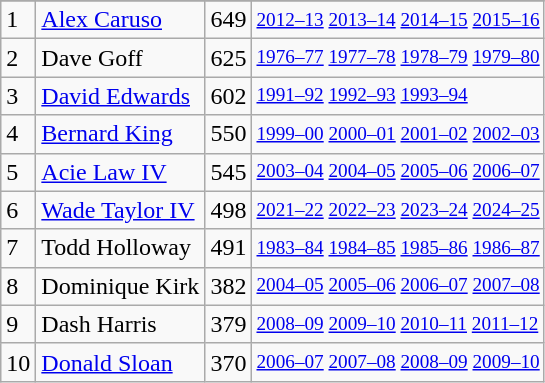<table class="wikitable">
<tr>
</tr>
<tr>
<td>1</td>
<td><a href='#'>Alex Caruso</a></td>
<td>649</td>
<td style="font-size:80%;"><a href='#'>2012–13</a> <a href='#'>2013–14</a> <a href='#'>2014–15</a> <a href='#'>2015–16</a></td>
</tr>
<tr>
<td>2</td>
<td>Dave Goff</td>
<td>625</td>
<td style="font-size:80%;"><a href='#'>1976–77</a> <a href='#'>1977–78</a> <a href='#'>1978–79</a> <a href='#'>1979–80</a></td>
</tr>
<tr>
<td>3</td>
<td><a href='#'>David Edwards</a></td>
<td>602</td>
<td style="font-size:80%;"><a href='#'>1991–92</a> <a href='#'>1992–93</a> <a href='#'>1993–94</a></td>
</tr>
<tr>
<td>4</td>
<td><a href='#'>Bernard King</a></td>
<td>550</td>
<td style="font-size:80%;"><a href='#'>1999–00</a> <a href='#'>2000–01</a> <a href='#'>2001–02</a> <a href='#'>2002–03</a></td>
</tr>
<tr>
<td>5</td>
<td><a href='#'>Acie Law IV</a></td>
<td>545</td>
<td style="font-size:80%;"><a href='#'>2003–04</a> <a href='#'>2004–05</a> <a href='#'>2005–06</a> <a href='#'>2006–07</a></td>
</tr>
<tr>
<td>6</td>
<td><a href='#'>Wade Taylor IV</a></td>
<td>498</td>
<td style="font-size:80%;"><a href='#'>2021–22</a> <a href='#'>2022–23</a> <a href='#'>2023–24</a> <a href='#'>2024–25</a></td>
</tr>
<tr>
<td>7</td>
<td>Todd Holloway</td>
<td>491</td>
<td style="font-size:80%;"><a href='#'>1983–84</a> <a href='#'>1984–85</a> <a href='#'>1985–86</a> <a href='#'>1986–87</a></td>
</tr>
<tr>
<td>8</td>
<td>Dominique Kirk</td>
<td>382</td>
<td style="font-size:80%;"><a href='#'>2004–05</a> <a href='#'>2005–06</a> <a href='#'>2006–07</a> <a href='#'>2007–08</a></td>
</tr>
<tr>
<td>9</td>
<td>Dash Harris</td>
<td>379</td>
<td style="font-size:80%;"><a href='#'>2008–09</a> <a href='#'>2009–10</a> <a href='#'>2010–11</a> <a href='#'>2011–12</a></td>
</tr>
<tr>
<td>10</td>
<td><a href='#'>Donald Sloan</a></td>
<td>370</td>
<td style="font-size:80%;"><a href='#'>2006–07</a> <a href='#'>2007–08</a> <a href='#'>2008–09</a> <a href='#'>2009–10</a></td>
</tr>
</table>
